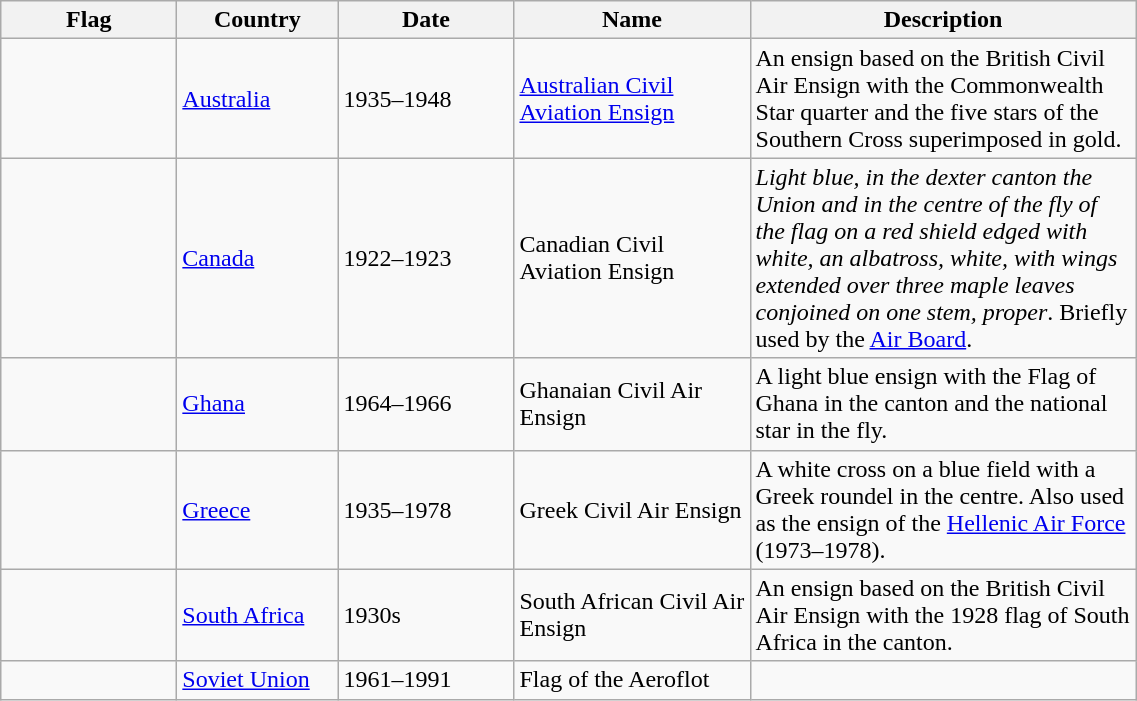<table class="wikitable">
<tr>
<th width="110">Flag</th>
<th width="100">Country</th>
<th width="110">Date</th>
<th width="150">Name</th>
<th width="250">Description</th>
</tr>
<tr>
<td></td>
<td><a href='#'>Australia</a></td>
<td>1935–1948</td>
<td><a href='#'>Australian Civil Aviation Ensign</a></td>
<td>An ensign based on the British Civil Air Ensign with the Commonwealth Star quarter and the five stars of the Southern Cross superimposed in gold.</td>
</tr>
<tr>
<td></td>
<td><a href='#'>Canada</a></td>
<td>1922–1923</td>
<td>Canadian Civil Aviation Ensign</td>
<td><em>Light blue, in the dexter canton the Union and in the centre of the fly of the flag on a red shield edged with white, an albatross, white, with wings extended over three maple leaves conjoined on one stem, proper</em>. Briefly used by the <a href='#'>Air Board</a>.</td>
</tr>
<tr>
<td></td>
<td><a href='#'>Ghana</a></td>
<td>1964–1966</td>
<td>Ghanaian Civil Air Ensign</td>
<td>A light blue ensign with the Flag of Ghana in the canton and the national star in the fly.</td>
</tr>
<tr>
<td></td>
<td><a href='#'>Greece</a></td>
<td>1935–1978</td>
<td>Greek Civil Air Ensign</td>
<td>A white cross on a blue field with a Greek roundel in the centre.  Also used as the ensign of the <a href='#'>Hellenic Air Force</a> (1973–1978).</td>
</tr>
<tr>
<td></td>
<td><a href='#'>South Africa</a></td>
<td>1930s</td>
<td>South African Civil Air Ensign</td>
<td>An ensign based on the British Civil Air Ensign with the 1928 flag of South Africa in the canton.</td>
</tr>
<tr>
<td></td>
<td><a href='#'>Soviet Union</a></td>
<td>1961–1991</td>
<td>Flag of the Aeroflot</td>
<td></td>
</tr>
</table>
